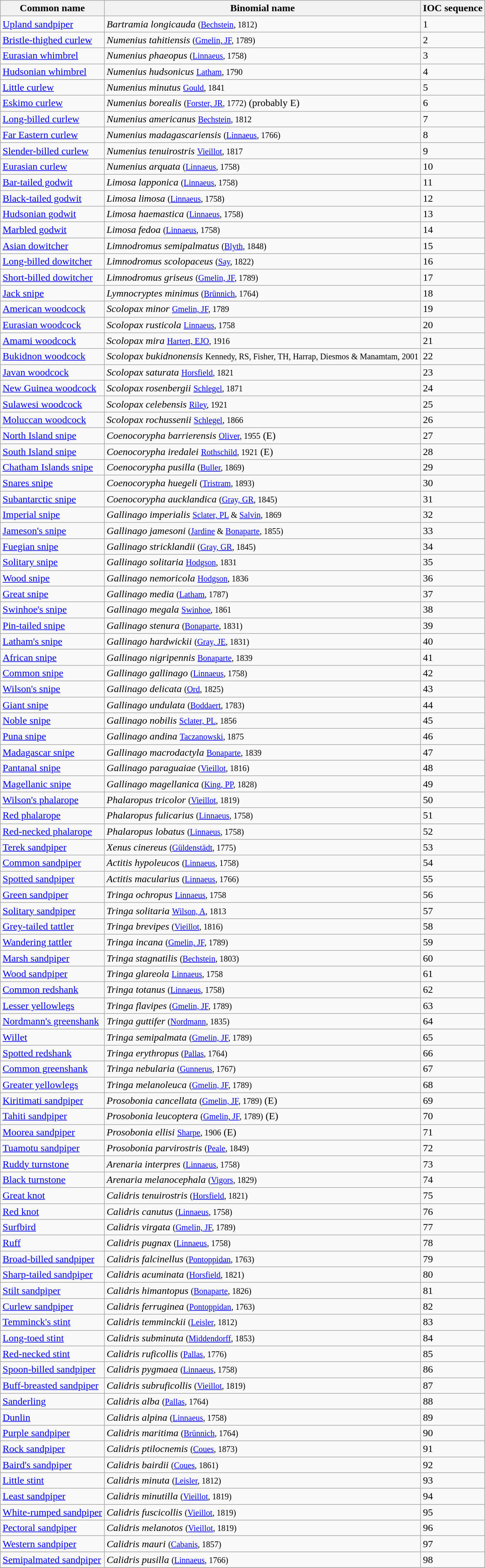<table class="wikitable sortable">
<tr>
<th>Common name</th>
<th>Binomial name</th>
<th data-sort-type="number">IOC sequence</th>
</tr>
<tr>
<td><a href='#'>Upland sandpiper</a></td>
<td><em>Bartramia longicauda</em> <small>(<a href='#'>Bechstein</a>, 1812)</small></td>
<td>1</td>
</tr>
<tr>
<td><a href='#'>Bristle-thighed curlew</a></td>
<td><em>Numenius tahitiensis</em> <small>(<a href='#'>Gmelin, JF</a>, 1789)</small></td>
<td>2</td>
</tr>
<tr>
<td><a href='#'>Eurasian whimbrel</a></td>
<td><em>Numenius phaeopus</em> <small>(<a href='#'>Linnaeus</a>, 1758)</small></td>
<td>3</td>
</tr>
<tr>
<td><a href='#'>Hudsonian whimbrel</a></td>
<td><em>Numenius hudsonicus</em> <small><a href='#'>Latham</a>, 1790</small></td>
<td>4</td>
</tr>
<tr>
<td><a href='#'>Little curlew</a></td>
<td><em>Numenius minutus</em> <small><a href='#'>Gould</a>, 1841</small></td>
<td>5</td>
</tr>
<tr>
<td><a href='#'>Eskimo curlew</a></td>
<td><em>Numenius borealis</em> <small>(<a href='#'>Forster, JR</a>, 1772)</small> (probably E)</td>
<td>6</td>
</tr>
<tr>
<td><a href='#'>Long-billed curlew</a></td>
<td><em>Numenius americanus</em> <small><a href='#'>Bechstein</a>, 1812</small></td>
<td>7</td>
</tr>
<tr>
<td><a href='#'>Far Eastern curlew</a></td>
<td><em>Numenius madagascariensis</em> <small>(<a href='#'>Linnaeus</a>, 1766)</small></td>
<td>8</td>
</tr>
<tr>
<td><a href='#'>Slender-billed curlew</a></td>
<td><em>Numenius tenuirostris</em> <small><a href='#'>Vieillot</a>, 1817</small></td>
<td>9</td>
</tr>
<tr>
<td><a href='#'>Eurasian curlew</a></td>
<td><em>Numenius arquata</em> <small>(<a href='#'>Linnaeus</a>, 1758)</small></td>
<td>10</td>
</tr>
<tr>
<td><a href='#'>Bar-tailed godwit</a></td>
<td><em>Limosa lapponica</em> <small>(<a href='#'>Linnaeus</a>, 1758)</small></td>
<td>11</td>
</tr>
<tr>
<td><a href='#'>Black-tailed godwit</a></td>
<td><em>Limosa limosa</em> <small>(<a href='#'>Linnaeus</a>, 1758)</small></td>
<td>12</td>
</tr>
<tr>
<td><a href='#'>Hudsonian godwit</a></td>
<td><em>Limosa haemastica</em> <small>(<a href='#'>Linnaeus</a>, 1758)</small></td>
<td>13</td>
</tr>
<tr>
<td><a href='#'>Marbled godwit</a></td>
<td><em>Limosa fedoa</em> <small>(<a href='#'>Linnaeus</a>, 1758)</small></td>
<td>14</td>
</tr>
<tr>
<td><a href='#'>Asian dowitcher</a></td>
<td><em>Limnodromus semipalmatus</em> <small>(<a href='#'>Blyth</a>, 1848)</small></td>
<td>15</td>
</tr>
<tr>
<td><a href='#'>Long-billed dowitcher</a></td>
<td><em>Limnodromus scolopaceus</em> <small>(<a href='#'>Say</a>, 1822)</small></td>
<td>16</td>
</tr>
<tr>
<td><a href='#'>Short-billed dowitcher</a></td>
<td><em>Limnodromus griseus</em> <small>(<a href='#'>Gmelin, JF</a>, 1789)</small></td>
<td>17</td>
</tr>
<tr>
<td><a href='#'>Jack snipe</a></td>
<td><em>Lymnocryptes minimus</em> <small>(<a href='#'>Brünnich</a>, 1764)</small></td>
<td>18</td>
</tr>
<tr>
<td><a href='#'>American woodcock</a></td>
<td><em>Scolopax minor</em> <small><a href='#'>Gmelin, JF</a>, 1789</small></td>
<td>19</td>
</tr>
<tr>
<td><a href='#'>Eurasian woodcock</a></td>
<td><em>Scolopax rusticola</em> <small><a href='#'>Linnaeus</a>, 1758</small></td>
<td>20</td>
</tr>
<tr>
<td><a href='#'>Amami woodcock</a></td>
<td><em>Scolopax mira</em> <small><a href='#'>Hartert, EJO</a>, 1916</small></td>
<td>21</td>
</tr>
<tr>
<td><a href='#'>Bukidnon woodcock</a></td>
<td><em>Scolopax bukidnonensis</em> <small>Kennedy, RS, Fisher, TH, Harrap, Diesmos & Manamtam, 2001</small></td>
<td>22</td>
</tr>
<tr>
<td><a href='#'>Javan woodcock</a></td>
<td><em>Scolopax saturata</em> <small><a href='#'>Horsfield</a>, 1821</small></td>
<td>23</td>
</tr>
<tr>
<td><a href='#'>New Guinea woodcock</a></td>
<td><em>Scolopax rosenbergii</em> <small><a href='#'>Schlegel</a>, 1871</small></td>
<td>24</td>
</tr>
<tr>
<td><a href='#'>Sulawesi woodcock</a></td>
<td><em>Scolopax celebensis</em> <small><a href='#'>Riley</a>, 1921</small></td>
<td>25</td>
</tr>
<tr>
<td><a href='#'>Moluccan woodcock</a></td>
<td><em>Scolopax rochussenii</em> <small><a href='#'>Schlegel</a>, 1866</small></td>
<td>26</td>
</tr>
<tr>
<td><a href='#'>North Island snipe</a></td>
<td><em>Coenocorypha barrierensis</em> <small><a href='#'>Oliver</a>, 1955</small> (E)</td>
<td>27</td>
</tr>
<tr>
<td><a href='#'>South Island snipe</a></td>
<td><em>Coenocorypha iredalei</em> <small><a href='#'>Rothschild</a>, 1921</small> (E)</td>
<td>28</td>
</tr>
<tr>
<td><a href='#'>Chatham Islands snipe</a></td>
<td><em>Coenocorypha pusilla</em> <small>(<a href='#'>Buller</a>, 1869)</small></td>
<td>29</td>
</tr>
<tr>
<td><a href='#'>Snares snipe</a></td>
<td><em>Coenocorypha huegeli</em> <small>(<a href='#'>Tristram</a>, 1893)</small></td>
<td>30</td>
</tr>
<tr>
<td><a href='#'>Subantarctic snipe</a></td>
<td><em>Coenocorypha aucklandica</em> <small>(<a href='#'>Gray, GR</a>, 1845)</small></td>
<td>31</td>
</tr>
<tr>
<td><a href='#'>Imperial snipe</a></td>
<td><em>Gallinago imperialis</em> <small><a href='#'>Sclater, PL</a> & <a href='#'>Salvin</a>, 1869</small></td>
<td>32</td>
</tr>
<tr>
<td><a href='#'>Jameson's snipe</a></td>
<td><em>Gallinago jamesoni</em> <small>(<a href='#'>Jardine</a> & <a href='#'>Bonaparte</a>, 1855)</small></td>
<td>33</td>
</tr>
<tr>
<td><a href='#'>Fuegian snipe</a></td>
<td><em>Gallinago stricklandii</em> <small>(<a href='#'>Gray, GR</a>, 1845)</small></td>
<td>34</td>
</tr>
<tr>
<td><a href='#'>Solitary snipe</a></td>
<td><em>Gallinago solitaria</em> <small><a href='#'>Hodgson</a>, 1831</small></td>
<td>35</td>
</tr>
<tr>
<td><a href='#'>Wood snipe</a></td>
<td><em>Gallinago nemoricola</em> <small><a href='#'>Hodgson</a>, 1836</small></td>
<td>36</td>
</tr>
<tr>
<td><a href='#'>Great snipe</a></td>
<td><em>Gallinago media</em> <small>(<a href='#'>Latham</a>, 1787)</small></td>
<td>37</td>
</tr>
<tr>
<td><a href='#'>Swinhoe's snipe</a></td>
<td><em>Gallinago megala</em> <small><a href='#'>Swinhoe</a>, 1861</small></td>
<td>38</td>
</tr>
<tr>
<td><a href='#'>Pin-tailed snipe</a></td>
<td><em>Gallinago stenura</em> <small>(<a href='#'>Bonaparte</a>, 1831)</small></td>
<td>39</td>
</tr>
<tr>
<td><a href='#'>Latham's snipe</a></td>
<td><em>Gallinago hardwickii</em> <small>(<a href='#'>Gray, JE</a>, 1831)</small></td>
<td>40</td>
</tr>
<tr>
<td><a href='#'>African snipe</a></td>
<td><em>Gallinago nigripennis</em> <small><a href='#'>Bonaparte</a>, 1839</small></td>
<td>41</td>
</tr>
<tr>
<td><a href='#'>Common snipe</a></td>
<td><em>Gallinago gallinago</em> <small>(<a href='#'>Linnaeus</a>, 1758)</small></td>
<td>42</td>
</tr>
<tr>
<td><a href='#'>Wilson's snipe</a></td>
<td><em>Gallinago delicata</em> <small>(<a href='#'>Ord</a>, 1825)</small></td>
<td>43</td>
</tr>
<tr>
<td><a href='#'>Giant snipe</a></td>
<td><em>Gallinago undulata</em> <small>(<a href='#'>Boddaert</a>, 1783)</small></td>
<td>44</td>
</tr>
<tr>
<td><a href='#'>Noble snipe</a></td>
<td><em>Gallinago nobilis</em> <small><a href='#'>Sclater, PL</a>, 1856</small></td>
<td>45</td>
</tr>
<tr>
<td><a href='#'>Puna snipe</a></td>
<td><em>Gallinago andina</em> <small><a href='#'>Taczanowski</a>, 1875</small></td>
<td>46</td>
</tr>
<tr>
<td><a href='#'>Madagascar snipe</a></td>
<td><em>Gallinago macrodactyla</em> <small><a href='#'>Bonaparte</a>, 1839</small></td>
<td>47</td>
</tr>
<tr>
<td><a href='#'>Pantanal snipe</a></td>
<td><em>Gallinago paraguaiae</em> <small>(<a href='#'>Vieillot</a>, 1816)</small></td>
<td>48</td>
</tr>
<tr>
<td><a href='#'>Magellanic snipe</a></td>
<td><em>Gallinago magellanica</em> <small>(<a href='#'>King, PP</a>, 1828)</small></td>
<td>49</td>
</tr>
<tr>
<td><a href='#'>Wilson's phalarope</a></td>
<td><em>Phalaropus tricolor</em> <small>(<a href='#'>Vieillot</a>, 1819)</small></td>
<td>50</td>
</tr>
<tr>
<td><a href='#'>Red phalarope</a></td>
<td><em>Phalaropus fulicarius</em> <small>(<a href='#'>Linnaeus</a>, 1758)</small></td>
<td>51</td>
</tr>
<tr>
<td><a href='#'>Red-necked phalarope</a></td>
<td><em>Phalaropus lobatus</em> <small>(<a href='#'>Linnaeus</a>, 1758)</small></td>
<td>52</td>
</tr>
<tr>
<td><a href='#'>Terek sandpiper</a></td>
<td><em>Xenus cinereus</em> <small>(<a href='#'>Güldenstädt</a>, 1775)</small></td>
<td>53</td>
</tr>
<tr>
<td><a href='#'>Common sandpiper</a></td>
<td><em>Actitis hypoleucos</em> <small>(<a href='#'>Linnaeus</a>, 1758)</small></td>
<td>54</td>
</tr>
<tr>
<td><a href='#'>Spotted sandpiper</a></td>
<td><em>Actitis macularius</em> <small>(<a href='#'>Linnaeus</a>, 1766)</small></td>
<td>55</td>
</tr>
<tr>
<td><a href='#'>Green sandpiper</a></td>
<td><em>Tringa ochropus</em> <small><a href='#'>Linnaeus</a>, 1758</small></td>
<td>56</td>
</tr>
<tr>
<td><a href='#'>Solitary sandpiper</a></td>
<td><em>Tringa solitaria</em> <small><a href='#'>Wilson, A</a>, 1813</small></td>
<td>57</td>
</tr>
<tr>
<td><a href='#'>Grey-tailed tattler</a></td>
<td><em>Tringa brevipes</em> <small>(<a href='#'>Vieillot</a>, 1816)</small></td>
<td>58</td>
</tr>
<tr>
<td><a href='#'>Wandering tattler</a></td>
<td><em>Tringa incana</em> <small>(<a href='#'>Gmelin, JF</a>, 1789)</small></td>
<td>59</td>
</tr>
<tr>
<td><a href='#'>Marsh sandpiper</a></td>
<td><em>Tringa stagnatilis</em> <small>(<a href='#'>Bechstein</a>, 1803)</small></td>
<td>60</td>
</tr>
<tr>
<td><a href='#'>Wood sandpiper</a></td>
<td><em>Tringa glareola</em> <small><a href='#'>Linnaeus</a>, 1758</small></td>
<td>61</td>
</tr>
<tr>
<td><a href='#'>Common redshank</a></td>
<td><em>Tringa totanus</em> <small>(<a href='#'>Linnaeus</a>, 1758)</small></td>
<td>62</td>
</tr>
<tr>
<td><a href='#'>Lesser yellowlegs</a></td>
<td><em>Tringa flavipes</em> <small>(<a href='#'>Gmelin, JF</a>, 1789)</small></td>
<td>63</td>
</tr>
<tr>
<td><a href='#'>Nordmann's greenshank</a></td>
<td><em>Tringa guttifer</em> <small>(<a href='#'>Nordmann</a>, 1835)</small></td>
<td>64</td>
</tr>
<tr>
<td><a href='#'>Willet</a></td>
<td><em>Tringa semipalmata</em> <small>(<a href='#'>Gmelin, JF</a>, 1789)</small></td>
<td>65</td>
</tr>
<tr>
<td><a href='#'>Spotted redshank</a></td>
<td><em>Tringa erythropus</em> <small>(<a href='#'>Pallas</a>, 1764)</small></td>
<td>66</td>
</tr>
<tr>
<td><a href='#'>Common greenshank</a></td>
<td><em>Tringa nebularia</em> <small>(<a href='#'>Gunnerus</a>, 1767)</small></td>
<td>67</td>
</tr>
<tr>
<td><a href='#'>Greater yellowlegs</a></td>
<td><em>Tringa melanoleuca</em> <small>(<a href='#'>Gmelin, JF</a>, 1789)</small></td>
<td>68</td>
</tr>
<tr>
<td><a href='#'>Kiritimati sandpiper</a></td>
<td><em>Prosobonia cancellata</em> <small>(<a href='#'>Gmelin, JF</a>, 1789)</small> (E)</td>
<td>69</td>
</tr>
<tr>
<td><a href='#'>Tahiti sandpiper</a></td>
<td><em>Prosobonia leucoptera</em> <small>(<a href='#'>Gmelin, JF</a>, 1789)</small> (E)</td>
<td>70</td>
</tr>
<tr>
<td><a href='#'>Moorea sandpiper</a></td>
<td><em>Prosobonia ellisi</em> <small><a href='#'>Sharpe</a>, 1906</small> (E)</td>
<td>71</td>
</tr>
<tr>
<td><a href='#'>Tuamotu sandpiper</a></td>
<td><em>Prosobonia parvirostris</em> <small>(<a href='#'>Peale</a>, 1849)</small></td>
<td>72</td>
</tr>
<tr>
<td><a href='#'>Ruddy turnstone</a></td>
<td><em>Arenaria interpres</em> <small>(<a href='#'>Linnaeus</a>, 1758)</small></td>
<td>73</td>
</tr>
<tr>
<td><a href='#'>Black turnstone</a></td>
<td><em>Arenaria melanocephala</em> <small>(<a href='#'>Vigors</a>, 1829)</small></td>
<td>74</td>
</tr>
<tr>
<td><a href='#'>Great knot</a></td>
<td><em>Calidris tenuirostris</em> <small>(<a href='#'>Horsfield</a>, 1821)</small></td>
<td>75</td>
</tr>
<tr>
<td><a href='#'>Red knot</a></td>
<td><em>Calidris canutus</em> <small>(<a href='#'>Linnaeus</a>, 1758)</small></td>
<td>76</td>
</tr>
<tr>
<td><a href='#'>Surfbird</a></td>
<td><em>Calidris virgata</em> <small>(<a href='#'>Gmelin, JF</a>, 1789)</small></td>
<td>77</td>
</tr>
<tr>
<td><a href='#'>Ruff</a></td>
<td><em>Calidris pugnax</em> <small>(<a href='#'>Linnaeus</a>, 1758)</small></td>
<td>78</td>
</tr>
<tr>
<td><a href='#'>Broad-billed sandpiper</a></td>
<td><em>Calidris falcinellus</em> <small>(<a href='#'>Pontoppidan</a>, 1763)</small></td>
<td>79</td>
</tr>
<tr>
<td><a href='#'>Sharp-tailed sandpiper</a></td>
<td><em>Calidris acuminata</em> <small>(<a href='#'>Horsfield</a>, 1821)</small></td>
<td>80</td>
</tr>
<tr>
<td><a href='#'>Stilt sandpiper</a></td>
<td><em>Calidris himantopus</em> <small>(<a href='#'>Bonaparte</a>, 1826)</small></td>
<td>81</td>
</tr>
<tr>
<td><a href='#'>Curlew sandpiper</a></td>
<td><em>Calidris ferruginea</em> <small>(<a href='#'>Pontoppidan</a>, 1763)</small></td>
<td>82</td>
</tr>
<tr>
<td><a href='#'>Temminck's stint</a></td>
<td><em>Calidris temminckii</em> <small>(<a href='#'>Leisler</a>, 1812)</small></td>
<td>83</td>
</tr>
<tr>
<td><a href='#'>Long-toed stint</a></td>
<td><em>Calidris subminuta</em> <small>(<a href='#'>Middendorff</a>, 1853)</small></td>
<td>84</td>
</tr>
<tr>
<td><a href='#'>Red-necked stint</a></td>
<td><em>Calidris ruficollis</em> <small>(<a href='#'>Pallas</a>, 1776)</small></td>
<td>85</td>
</tr>
<tr>
<td><a href='#'>Spoon-billed sandpiper</a></td>
<td><em>Calidris pygmaea</em> <small>(<a href='#'>Linnaeus</a>, 1758)</small></td>
<td>86</td>
</tr>
<tr>
<td><a href='#'>Buff-breasted sandpiper</a></td>
<td><em>Calidris subruficollis</em> <small>(<a href='#'>Vieillot</a>, 1819)</small></td>
<td>87</td>
</tr>
<tr>
<td><a href='#'>Sanderling</a></td>
<td><em>Calidris alba</em> <small>(<a href='#'>Pallas</a>, 1764)</small></td>
<td>88</td>
</tr>
<tr>
<td><a href='#'>Dunlin</a></td>
<td><em>Calidris alpina</em> <small>(<a href='#'>Linnaeus</a>, 1758)</small></td>
<td>89</td>
</tr>
<tr>
<td><a href='#'>Purple sandpiper</a></td>
<td><em>Calidris maritima</em> <small>(<a href='#'>Brünnich</a>, 1764)</small></td>
<td>90</td>
</tr>
<tr>
<td><a href='#'>Rock sandpiper</a></td>
<td><em>Calidris ptilocnemis</em> <small>(<a href='#'>Coues</a>, 1873)</small></td>
<td>91</td>
</tr>
<tr>
<td><a href='#'>Baird's sandpiper</a></td>
<td><em>Calidris bairdii</em> <small>(<a href='#'>Coues</a>, 1861)</small></td>
<td>92</td>
</tr>
<tr>
<td><a href='#'>Little stint</a></td>
<td><em>Calidris minuta</em> <small>(<a href='#'>Leisler</a>, 1812)</small></td>
<td>93</td>
</tr>
<tr>
<td><a href='#'>Least sandpiper</a></td>
<td><em>Calidris minutilla</em> <small>(<a href='#'>Vieillot</a>, 1819)</small></td>
<td>94</td>
</tr>
<tr>
<td><a href='#'>White-rumped sandpiper</a></td>
<td><em>Calidris fuscicollis</em> <small>(<a href='#'>Vieillot</a>, 1819)</small></td>
<td>95</td>
</tr>
<tr>
<td><a href='#'>Pectoral sandpiper</a></td>
<td><em>Calidris melanotos</em> <small>(<a href='#'>Vieillot</a>, 1819)</small></td>
<td>96</td>
</tr>
<tr>
<td><a href='#'>Western sandpiper</a></td>
<td><em>Calidris mauri</em> <small>(<a href='#'>Cabanis</a>, 1857)</small></td>
<td>97</td>
</tr>
<tr>
<td><a href='#'>Semipalmated sandpiper</a></td>
<td><em>Calidris pusilla</em> <small>(<a href='#'>Linnaeus</a>, 1766)</small></td>
<td>98</td>
</tr>
<tr>
</tr>
<tr class="sortbottom">
</tr>
</table>
